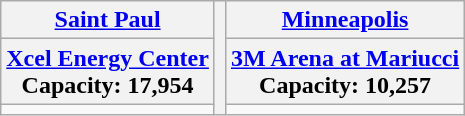<table class="wikitable" style="text-align:center;">
<tr>
<th><a href='#'>Saint Paul</a></th>
<th rowspan=3 colspan=2></th>
<th><a href='#'>Minneapolis</a></th>
</tr>
<tr>
<th><a href='#'>Xcel Energy Center</a><br>Capacity: 17,954</th>
<th><a href='#'>3M Arena at Mariucci</a><br>Capacity: 10,257</th>
</tr>
<tr>
<td></td>
<td></td>
</tr>
</table>
